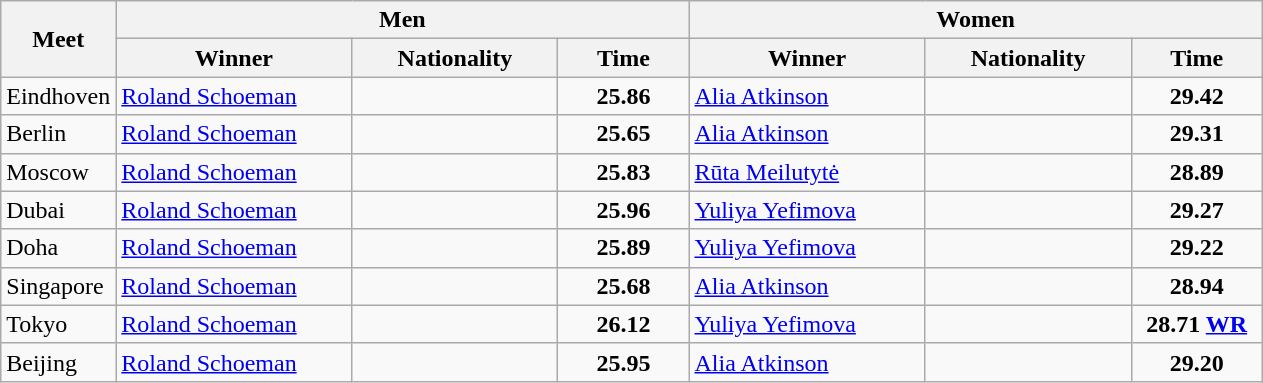<table class="wikitable">
<tr>
<th rowspan="2">Meet</th>
<th colspan="3">Men</th>
<th colspan="3">Women</th>
</tr>
<tr>
<th width=150>Winner</th>
<th width=130>Nationality</th>
<th width=80>Time</th>
<th width=150>Winner</th>
<th width=130>Nationality</th>
<th width=80>Time</th>
</tr>
<tr>
<td>Eindhoven</td>
<td><a href='#'>Roland Schoeman</a></td>
<td></td>
<td align=center><strong>25.86</strong></td>
<td><a href='#'>Alia Atkinson</a></td>
<td></td>
<td align=center><strong>29.42</strong></td>
</tr>
<tr>
<td>Berlin</td>
<td><a href='#'>Roland Schoeman</a></td>
<td></td>
<td align=center><strong>25.65</strong></td>
<td><a href='#'>Alia Atkinson</a></td>
<td></td>
<td align=center><strong>29.31</strong></td>
</tr>
<tr>
<td>Moscow</td>
<td><a href='#'>Roland Schoeman</a></td>
<td></td>
<td align=center><strong>25.83</strong></td>
<td><a href='#'>Rūta Meilutytė</a></td>
<td></td>
<td align=center><strong>28.89</strong></td>
</tr>
<tr>
<td>Dubai</td>
<td><a href='#'>Roland Schoeman</a></td>
<td></td>
<td align=center><strong>25.96</strong></td>
<td><a href='#'>Yuliya Yefimova</a></td>
<td></td>
<td align=center><strong>29.27</strong></td>
</tr>
<tr>
<td>Doha</td>
<td><a href='#'>Roland Schoeman</a></td>
<td></td>
<td align=center><strong>25.89</strong></td>
<td><a href='#'>Yuliya Yefimova</a></td>
<td></td>
<td align=center><strong>29.22</strong></td>
</tr>
<tr>
<td>Singapore</td>
<td><a href='#'>Roland Schoeman</a></td>
<td></td>
<td align=center><strong>25.68</strong></td>
<td><a href='#'>Alia Atkinson</a></td>
<td></td>
<td align=center><strong>28.94</strong></td>
</tr>
<tr>
<td>Tokyo</td>
<td><a href='#'>Roland Schoeman</a></td>
<td></td>
<td align=center><strong>26.12</strong></td>
<td><a href='#'>Yuliya Yefimova</a></td>
<td></td>
<td align=center><strong>28.71 <a href='#'>WR</a></strong></td>
</tr>
<tr>
<td>Beijing</td>
<td><a href='#'>Roland Schoeman</a></td>
<td></td>
<td align=center><strong>25.95</strong></td>
<td><a href='#'>Alia Atkinson</a></td>
<td></td>
<td align=center><strong>29.20</strong></td>
</tr>
</table>
